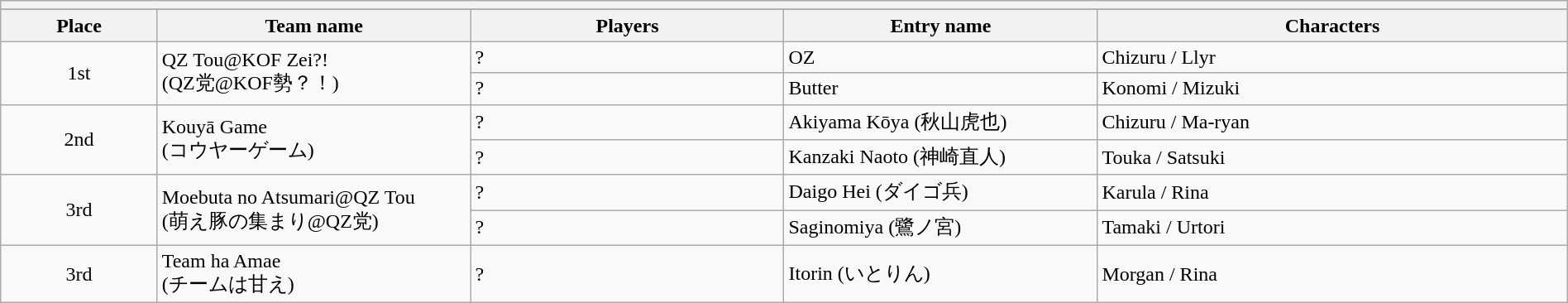<table class="wikitable" width=100%>
<tr>
<th colspan=5></th>
</tr>
<tr bgcolor="#dddddd">
</tr>
<tr>
<th width=10%>Place</th>
<th width=20%>Team name</th>
<th width=20%>Players</th>
<th width=20%>Entry name</th>
<th width=30%>Characters</th>
</tr>
<tr>
<td align=center rowspan="2">1st</td>
<td rowspan="2">QZ Tou@KOF Zei?!<br>(QZ党@KOF勢？！)</td>
<td>?</td>
<td>OZ</td>
<td>Chizuru / Llyr</td>
</tr>
<tr>
<td>?</td>
<td>Butter</td>
<td>Konomi / Mizuki</td>
</tr>
<tr>
<td align=center rowspan="2">2nd</td>
<td rowspan="2">Kouyā Game<br>(コウヤーゲーム)</td>
<td>?</td>
<td>Akiyama Kōya (秋山虎也)</td>
<td>Chizuru / Ma-ryan</td>
</tr>
<tr>
<td>?</td>
<td>Kanzaki Naoto (神崎直人)</td>
<td>Touka / Satsuki</td>
</tr>
<tr>
<td align=center rowspan="2">3rd</td>
<td rowspan="2">Moebuta no Atsumari@QZ Tou<br>(萌え豚の集まり@QZ党)</td>
<td>?</td>
<td>Daigo Hei (ダイゴ兵)</td>
<td>Karula / Rina</td>
</tr>
<tr>
<td>?</td>
<td>Saginomiya (鷺ノ宮)</td>
<td>Tamaki  / Urtori</td>
</tr>
<tr>
<td align=center rowspan="2">3rd</td>
<td rowspan="2">Team ha Amae<br>(チームは甘え)</td>
<td rowspan="2">?</td>
<td rowspan="2">Itorin (いとりん)</td>
<td rowspan="2">Morgan / Rina</td>
</tr>
<tr>
</tr>
</table>
